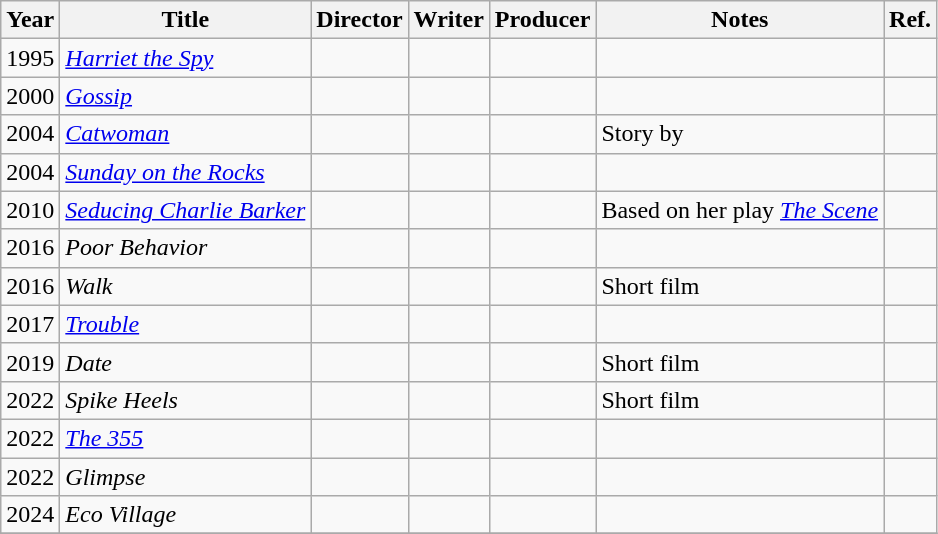<table class="wikitable sortable">
<tr>
<th>Year</th>
<th>Title</th>
<th>Director</th>
<th>Writer</th>
<th>Producer</th>
<th>Notes</th>
<th class=unsortable>Ref.</th>
</tr>
<tr>
<td>1995</td>
<td><em><a href='#'>Harriet the Spy</a></em></td>
<td></td>
<td></td>
<td></td>
<td></td>
<td></td>
</tr>
<tr>
<td>2000</td>
<td><em><a href='#'>Gossip</a></em></td>
<td></td>
<td></td>
<td></td>
<td></td>
<td></td>
</tr>
<tr>
<td>2004</td>
<td><em><a href='#'>Catwoman</a></em></td>
<td></td>
<td></td>
<td></td>
<td>Story by</td>
<td></td>
</tr>
<tr>
<td>2004</td>
<td><em><a href='#'>Sunday on the Rocks</a></em></td>
<td></td>
<td></td>
<td></td>
<td></td>
<td></td>
</tr>
<tr>
<td>2010</td>
<td><em><a href='#'>Seducing Charlie Barker</a></em></td>
<td></td>
<td></td>
<td></td>
<td>Based on her play <em><a href='#'>The Scene</a></em></td>
<td></td>
</tr>
<tr>
<td>2016</td>
<td><em>Poor Behavior</em></td>
<td></td>
<td></td>
<td></td>
<td></td>
<td></td>
</tr>
<tr>
<td>2016</td>
<td><em>Walk</em></td>
<td></td>
<td></td>
<td></td>
<td>Short film</td>
<td></td>
</tr>
<tr>
<td>2017</td>
<td><em><a href='#'>Trouble</a></em></td>
<td></td>
<td></td>
<td></td>
<td></td>
<td></td>
</tr>
<tr>
<td>2019</td>
<td><em>Date</em></td>
<td></td>
<td></td>
<td></td>
<td>Short film</td>
<td></td>
</tr>
<tr>
<td>2022</td>
<td><em>Spike Heels</em></td>
<td></td>
<td></td>
<td></td>
<td>Short film</td>
<td></td>
</tr>
<tr>
<td>2022</td>
<td><em><a href='#'>The 355</a></em></td>
<td></td>
<td></td>
<td></td>
<td></td>
<td></td>
</tr>
<tr>
<td>2022</td>
<td><em>Glimpse</em></td>
<td></td>
<td></td>
<td></td>
<td></td>
<td></td>
</tr>
<tr>
<td>2024</td>
<td><em>Eco Village</em></td>
<td></td>
<td></td>
<td></td>
<td></td>
<td></td>
</tr>
<tr>
</tr>
</table>
